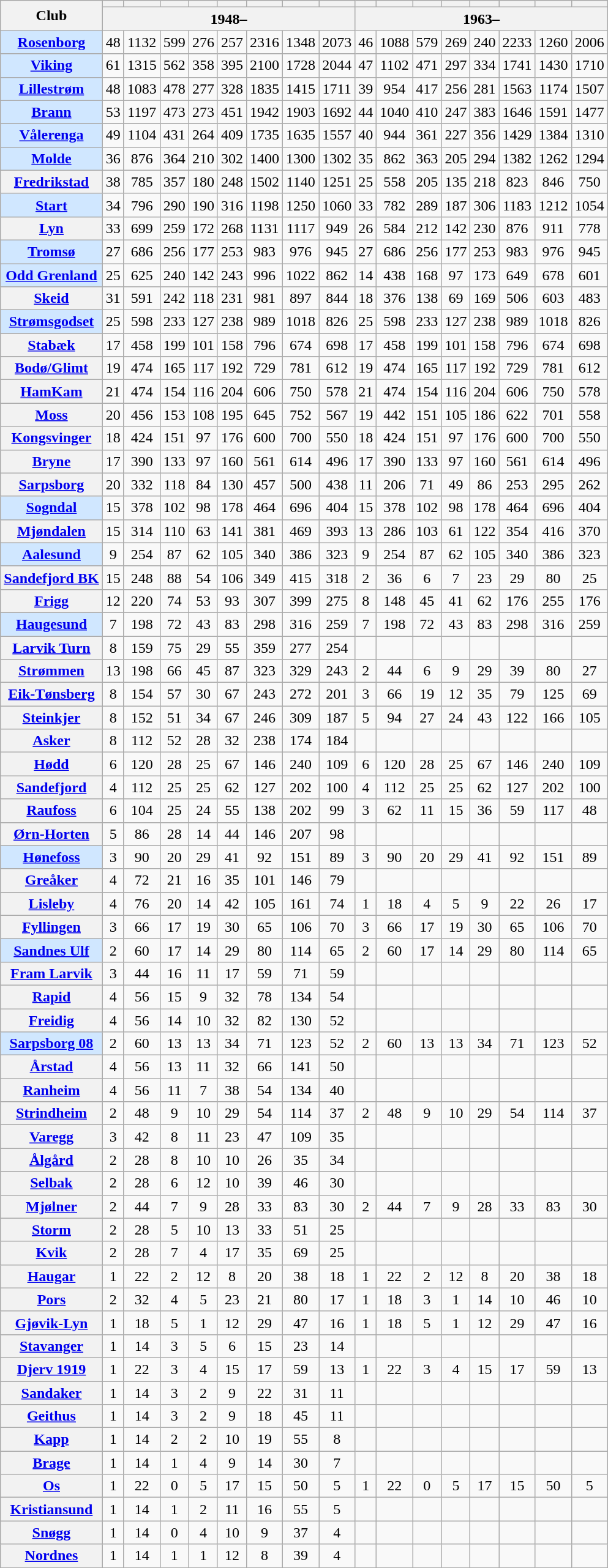<table class="wikitable sortable plainrowheaders" style="text-align:center">
<tr>
<th scope=col rowspan=2>Club</th>
<th scope=col></th>
<th scope=col></th>
<th scope=col></th>
<th scope=col></th>
<th scope=col></th>
<th scope=col></th>
<th scope=col></th>
<th scope=col></th>
<th scope=col></th>
<th scope=col></th>
<th scope=col></th>
<th scope=col></th>
<th scope=col></th>
<th scope=col></th>
<th scope=col></th>
<th scope=col></th>
</tr>
<tr>
<th colspan=8 scope=col class=unsortable>1948–</th>
<th colspan=8 scope=col class=unsortable>1963–</th>
</tr>
<tr>
<th scope=row style="background-color: #D0E7FF"><a href='#'>Rosenborg</a></th>
<td>48</td>
<td>1132</td>
<td>599</td>
<td>276</td>
<td>257</td>
<td>2316</td>
<td>1348</td>
<td>2073</td>
<td>46</td>
<td>1088</td>
<td>579</td>
<td>269</td>
<td>240</td>
<td>2233</td>
<td>1260</td>
<td>2006</td>
</tr>
<tr>
<th scope=row style="background-color: #D0E7FF"><a href='#'>Viking</a></th>
<td>61</td>
<td>1315</td>
<td>562</td>
<td>358</td>
<td>395</td>
<td>2100</td>
<td>1728</td>
<td>2044</td>
<td>47</td>
<td>1102</td>
<td>471</td>
<td>297</td>
<td>334</td>
<td>1741</td>
<td>1430</td>
<td>1710</td>
</tr>
<tr>
<th scope=row style="background-color: #D0E7FF"><a href='#'>Lillestrøm</a></th>
<td>48</td>
<td>1083</td>
<td>478</td>
<td>277</td>
<td>328</td>
<td>1835</td>
<td>1415</td>
<td>1711</td>
<td>39</td>
<td>954</td>
<td>417</td>
<td>256</td>
<td>281</td>
<td>1563</td>
<td>1174</td>
<td>1507</td>
</tr>
<tr>
<th scope=row style="background-color: #D0E7FF"><a href='#'>Brann</a></th>
<td>53</td>
<td>1197</td>
<td>473</td>
<td>273</td>
<td>451</td>
<td>1942</td>
<td>1903</td>
<td>1692</td>
<td>44</td>
<td>1040</td>
<td>410</td>
<td>247</td>
<td>383</td>
<td>1646</td>
<td>1591</td>
<td>1477</td>
</tr>
<tr>
<th scope=row style="background-color: #D0E7FF"><a href='#'>Vålerenga</a></th>
<td>49</td>
<td>1104</td>
<td>431</td>
<td>264</td>
<td>409</td>
<td>1735</td>
<td>1635</td>
<td>1557</td>
<td>40</td>
<td>944</td>
<td>361</td>
<td>227</td>
<td>356</td>
<td>1429</td>
<td>1384</td>
<td>1310</td>
</tr>
<tr>
<th scope=row style="background-color: #D0E7FF"><a href='#'>Molde</a></th>
<td>36</td>
<td>876</td>
<td>364</td>
<td>210</td>
<td>302</td>
<td>1400</td>
<td>1300</td>
<td>1302</td>
<td>35</td>
<td>862</td>
<td>363</td>
<td>205</td>
<td>294</td>
<td>1382</td>
<td>1262</td>
<td>1294</td>
</tr>
<tr>
<th scope=row><a href='#'>Fredrikstad</a></th>
<td>38</td>
<td>785</td>
<td>357</td>
<td>180</td>
<td>248</td>
<td>1502</td>
<td>1140</td>
<td>1251</td>
<td>25</td>
<td>558</td>
<td>205</td>
<td>135</td>
<td>218</td>
<td>823</td>
<td>846</td>
<td>750</td>
</tr>
<tr>
<th scope=row style="background-color: #D0E7FF"><a href='#'>Start</a></th>
<td>34</td>
<td>796</td>
<td>290</td>
<td>190</td>
<td>316</td>
<td>1198</td>
<td>1250</td>
<td>1060</td>
<td>33</td>
<td>782</td>
<td>289</td>
<td>187</td>
<td>306</td>
<td>1183</td>
<td>1212</td>
<td>1054</td>
</tr>
<tr>
<th scope=row><a href='#'>Lyn</a></th>
<td>33</td>
<td>699</td>
<td>259</td>
<td>172</td>
<td>268</td>
<td>1131</td>
<td>1117</td>
<td>949</td>
<td>26</td>
<td>584</td>
<td>212</td>
<td>142</td>
<td>230</td>
<td>876</td>
<td>911</td>
<td>778</td>
</tr>
<tr>
<th scope=row style="background-color: #D0E7FF"><a href='#'>Tromsø</a></th>
<td>27</td>
<td>686</td>
<td>256</td>
<td>177</td>
<td>253</td>
<td>983</td>
<td>976</td>
<td>945</td>
<td>27</td>
<td>686</td>
<td>256</td>
<td>177</td>
<td>253</td>
<td>983</td>
<td>976</td>
<td>945</td>
</tr>
<tr>
<th scope=row style="background-color: #D0E7FF"><a href='#'>Odd Grenland</a></th>
<td>25</td>
<td>625</td>
<td>240</td>
<td>142</td>
<td>243</td>
<td>996</td>
<td>1022</td>
<td>862</td>
<td>14</td>
<td>438</td>
<td>168</td>
<td>97</td>
<td>173</td>
<td>649</td>
<td>678</td>
<td>601</td>
</tr>
<tr>
<th scope=row><a href='#'>Skeid</a></th>
<td>31</td>
<td>591</td>
<td>242</td>
<td>118</td>
<td>231</td>
<td>981</td>
<td>897</td>
<td>844</td>
<td>18</td>
<td>376</td>
<td>138</td>
<td>69</td>
<td>169</td>
<td>506</td>
<td>603</td>
<td>483</td>
</tr>
<tr>
<th scope=row style="background-color: #D0E7FF"><a href='#'>Strømsgodset</a></th>
<td>25</td>
<td>598</td>
<td>233</td>
<td>127</td>
<td>238</td>
<td>989</td>
<td>1018</td>
<td>826</td>
<td>25</td>
<td>598</td>
<td>233</td>
<td>127</td>
<td>238</td>
<td>989</td>
<td>1018</td>
<td>826</td>
</tr>
<tr>
<th scope=row><a href='#'>Stabæk</a></th>
<td>17</td>
<td>458</td>
<td>199</td>
<td>101</td>
<td>158</td>
<td>796</td>
<td>674</td>
<td>698</td>
<td>17</td>
<td>458</td>
<td>199</td>
<td>101</td>
<td>158</td>
<td>796</td>
<td>674</td>
<td>698</td>
</tr>
<tr>
<th scope=row><a href='#'>Bodø/Glimt</a></th>
<td>19</td>
<td>474</td>
<td>165</td>
<td>117</td>
<td>192</td>
<td>729</td>
<td>781</td>
<td>612</td>
<td>19</td>
<td>474</td>
<td>165</td>
<td>117</td>
<td>192</td>
<td>729</td>
<td>781</td>
<td>612</td>
</tr>
<tr>
<th scope=row><a href='#'>HamKam</a></th>
<td>21</td>
<td>474</td>
<td>154</td>
<td>116</td>
<td>204</td>
<td>606</td>
<td>750</td>
<td>578</td>
<td>21</td>
<td>474</td>
<td>154</td>
<td>116</td>
<td>204</td>
<td>606</td>
<td>750</td>
<td>578</td>
</tr>
<tr>
<th scope=row><a href='#'>Moss</a></th>
<td>20</td>
<td>456</td>
<td>153</td>
<td>108</td>
<td>195</td>
<td>645</td>
<td>752</td>
<td>567</td>
<td>19</td>
<td>442</td>
<td>151</td>
<td>105</td>
<td>186</td>
<td>622</td>
<td>701</td>
<td>558</td>
</tr>
<tr>
<th scope=row><a href='#'>Kongsvinger</a></th>
<td>18</td>
<td>424</td>
<td>151</td>
<td>97</td>
<td>176</td>
<td>600</td>
<td>700</td>
<td>550</td>
<td>18</td>
<td>424</td>
<td>151</td>
<td>97</td>
<td>176</td>
<td>600</td>
<td>700</td>
<td>550</td>
</tr>
<tr>
<th scope=row><a href='#'>Bryne</a></th>
<td>17</td>
<td>390</td>
<td>133</td>
<td>97</td>
<td>160</td>
<td>561</td>
<td>614</td>
<td>496</td>
<td>17</td>
<td>390</td>
<td>133</td>
<td>97</td>
<td>160</td>
<td>561</td>
<td>614</td>
<td>496</td>
</tr>
<tr>
<th scope=row><a href='#'>Sarpsborg</a></th>
<td>20</td>
<td>332</td>
<td>118</td>
<td>84</td>
<td>130</td>
<td>457</td>
<td>500</td>
<td>438</td>
<td>11</td>
<td>206</td>
<td>71</td>
<td>49</td>
<td>86</td>
<td>253</td>
<td>295</td>
<td>262</td>
</tr>
<tr>
<th scope=row style="background-color: #D0E7FF"><a href='#'>Sogndal</a></th>
<td>15</td>
<td>378</td>
<td>102</td>
<td>98</td>
<td>178</td>
<td>464</td>
<td>696</td>
<td>404</td>
<td>15</td>
<td>378</td>
<td>102</td>
<td>98</td>
<td>178</td>
<td>464</td>
<td>696</td>
<td>404</td>
</tr>
<tr>
<th scope=row><a href='#'>Mjøndalen</a></th>
<td>15</td>
<td>314</td>
<td>110</td>
<td>63</td>
<td>141</td>
<td>381</td>
<td>469</td>
<td>393</td>
<td>13</td>
<td>286</td>
<td>103</td>
<td>61</td>
<td>122</td>
<td>354</td>
<td>416</td>
<td>370</td>
</tr>
<tr>
<th scope=row style="background-color: #D0E7FF"><a href='#'>Aalesund</a></th>
<td>9</td>
<td>254</td>
<td>87</td>
<td>62</td>
<td>105</td>
<td>340</td>
<td>386</td>
<td>323</td>
<td>9</td>
<td>254</td>
<td>87</td>
<td>62</td>
<td>105</td>
<td>340</td>
<td>386</td>
<td>323</td>
</tr>
<tr>
<th scope=row><a href='#'>Sandefjord BK</a></th>
<td>15</td>
<td>248</td>
<td>88</td>
<td>54</td>
<td>106</td>
<td>349</td>
<td>415</td>
<td>318</td>
<td>2</td>
<td>36</td>
<td>6</td>
<td>7</td>
<td>23</td>
<td>29</td>
<td>80</td>
<td>25</td>
</tr>
<tr>
<th scope=row><a href='#'>Frigg</a></th>
<td>12</td>
<td>220</td>
<td>74</td>
<td>53</td>
<td>93</td>
<td>307</td>
<td>399</td>
<td>275</td>
<td>8</td>
<td>148</td>
<td>45</td>
<td>41</td>
<td>62</td>
<td>176</td>
<td>255</td>
<td>176</td>
</tr>
<tr>
<th scope=row style="background-color: #D0E7FF"><a href='#'>Haugesund</a></th>
<td>7</td>
<td>198</td>
<td>72</td>
<td>43</td>
<td>83</td>
<td>298</td>
<td>316</td>
<td>259</td>
<td>7</td>
<td>198</td>
<td>72</td>
<td>43</td>
<td>83</td>
<td>298</td>
<td>316</td>
<td>259</td>
</tr>
<tr>
<th scope=row><a href='#'>Larvik Turn</a></th>
<td>8</td>
<td>159</td>
<td>75</td>
<td>29</td>
<td>55</td>
<td>359</td>
<td>277</td>
<td>254</td>
<td></td>
<td></td>
<td></td>
<td></td>
<td></td>
<td></td>
<td></td>
<td></td>
</tr>
<tr>
<th scope=row><a href='#'>Strømmen</a></th>
<td>13</td>
<td>198</td>
<td>66</td>
<td>45</td>
<td>87</td>
<td>323</td>
<td>329</td>
<td>243</td>
<td>2</td>
<td>44</td>
<td>6</td>
<td>9</td>
<td>29</td>
<td>39</td>
<td>80</td>
<td>27</td>
</tr>
<tr>
<th scope=row><a href='#'>Eik-Tønsberg</a></th>
<td>8</td>
<td>154</td>
<td>57</td>
<td>30</td>
<td>67</td>
<td>243</td>
<td>272</td>
<td>201</td>
<td>3</td>
<td>66</td>
<td>19</td>
<td>12</td>
<td>35</td>
<td>79</td>
<td>125</td>
<td>69</td>
</tr>
<tr>
<th scope=row><a href='#'>Steinkjer</a></th>
<td>8</td>
<td>152</td>
<td>51</td>
<td>34</td>
<td>67</td>
<td>246</td>
<td>309</td>
<td>187</td>
<td>5</td>
<td>94</td>
<td>27</td>
<td>24</td>
<td>43</td>
<td>122</td>
<td>166</td>
<td>105</td>
</tr>
<tr>
<th scope=row><a href='#'>Asker</a></th>
<td>8</td>
<td>112</td>
<td>52</td>
<td>28</td>
<td>32</td>
<td>238</td>
<td>174</td>
<td>184</td>
<td></td>
<td></td>
<td></td>
<td></td>
<td></td>
<td></td>
<td></td>
<td></td>
</tr>
<tr>
<th scope=row><a href='#'>Hødd</a></th>
<td>6</td>
<td>120</td>
<td>28</td>
<td>25</td>
<td>67</td>
<td>146</td>
<td>240</td>
<td>109</td>
<td>6</td>
<td>120</td>
<td>28</td>
<td>25</td>
<td>67</td>
<td>146</td>
<td>240</td>
<td>109</td>
</tr>
<tr>
<th scope=row><a href='#'>Sandefjord</a></th>
<td>4</td>
<td>112</td>
<td>25</td>
<td>25</td>
<td>62</td>
<td>127</td>
<td>202</td>
<td>100</td>
<td>4</td>
<td>112</td>
<td>25</td>
<td>25</td>
<td>62</td>
<td>127</td>
<td>202</td>
<td>100</td>
</tr>
<tr>
<th scope=row><a href='#'>Raufoss</a></th>
<td>6</td>
<td>104</td>
<td>25</td>
<td>24</td>
<td>55</td>
<td>138</td>
<td>202</td>
<td>99</td>
<td>3</td>
<td>62</td>
<td>11</td>
<td>15</td>
<td>36</td>
<td>59</td>
<td>117</td>
<td>48</td>
</tr>
<tr>
<th scope=row><a href='#'>Ørn-Horten</a></th>
<td>5</td>
<td>86</td>
<td>28</td>
<td>14</td>
<td>44</td>
<td>146</td>
<td>207</td>
<td>98</td>
<td></td>
<td></td>
<td></td>
<td></td>
<td></td>
<td></td>
<td></td>
<td></td>
</tr>
<tr>
<th scope=row style="background-color: #D0E7FF"><a href='#'>Hønefoss</a></th>
<td>3</td>
<td>90</td>
<td>20</td>
<td>29</td>
<td>41</td>
<td>92</td>
<td>151</td>
<td>89</td>
<td>3</td>
<td>90</td>
<td>20</td>
<td>29</td>
<td>41</td>
<td>92</td>
<td>151</td>
<td>89</td>
</tr>
<tr>
<th scope=row><a href='#'>Greåker</a></th>
<td>4</td>
<td>72</td>
<td>21</td>
<td>16</td>
<td>35</td>
<td>101</td>
<td>146</td>
<td>79</td>
<td></td>
<td></td>
<td></td>
<td></td>
<td></td>
<td></td>
<td></td>
<td></td>
</tr>
<tr>
<th scope=row><a href='#'>Lisleby</a></th>
<td>4</td>
<td>76</td>
<td>20</td>
<td>14</td>
<td>42</td>
<td>105</td>
<td>161</td>
<td>74</td>
<td>1</td>
<td>18</td>
<td>4</td>
<td>5</td>
<td>9</td>
<td>22</td>
<td>26</td>
<td>17</td>
</tr>
<tr>
<th scope=row><a href='#'>Fyllingen</a></th>
<td>3</td>
<td>66</td>
<td>17</td>
<td>19</td>
<td>30</td>
<td>65</td>
<td>106</td>
<td>70</td>
<td>3</td>
<td>66</td>
<td>17</td>
<td>19</td>
<td>30</td>
<td>65</td>
<td>106</td>
<td>70</td>
</tr>
<tr>
<th scope=row style="background-color: #D0E7FF"><a href='#'>Sandnes Ulf</a></th>
<td>2</td>
<td>60</td>
<td>17</td>
<td>14</td>
<td>29</td>
<td>80</td>
<td>114</td>
<td>65</td>
<td>2</td>
<td>60</td>
<td>17</td>
<td>14</td>
<td>29</td>
<td>80</td>
<td>114</td>
<td>65</td>
</tr>
<tr>
<th scope=row><a href='#'>Fram Larvik</a></th>
<td>3</td>
<td>44</td>
<td>16</td>
<td>11</td>
<td>17</td>
<td>59</td>
<td>71</td>
<td>59</td>
<td></td>
<td></td>
<td></td>
<td></td>
<td></td>
<td></td>
<td></td>
<td></td>
</tr>
<tr>
<th scope=row><a href='#'>Rapid</a></th>
<td>4</td>
<td>56</td>
<td>15</td>
<td>9</td>
<td>32</td>
<td>78</td>
<td>134</td>
<td>54</td>
<td></td>
<td></td>
<td></td>
<td></td>
<td></td>
<td></td>
<td></td>
<td></td>
</tr>
<tr>
<th scope=row><a href='#'>Freidig</a></th>
<td>4</td>
<td>56</td>
<td>14</td>
<td>10</td>
<td>32</td>
<td>82</td>
<td>130</td>
<td>52</td>
<td></td>
<td></td>
<td></td>
<td></td>
<td></td>
<td></td>
<td></td>
<td></td>
</tr>
<tr>
<th scope=row style="background-color: #D0E7FF"><a href='#'>Sarpsborg 08</a></th>
<td>2</td>
<td>60</td>
<td>13</td>
<td>13</td>
<td>34</td>
<td>71</td>
<td>123</td>
<td>52</td>
<td>2</td>
<td>60</td>
<td>13</td>
<td>13</td>
<td>34</td>
<td>71</td>
<td>123</td>
<td>52</td>
</tr>
<tr>
<th scope=row><a href='#'>Årstad</a></th>
<td>4</td>
<td>56</td>
<td>13</td>
<td>11</td>
<td>32</td>
<td>66</td>
<td>141</td>
<td>50</td>
<td></td>
<td></td>
<td></td>
<td></td>
<td></td>
<td></td>
<td></td>
<td></td>
</tr>
<tr>
<th scope=row><a href='#'>Ranheim</a></th>
<td>4</td>
<td>56</td>
<td>11</td>
<td>7</td>
<td>38</td>
<td>54</td>
<td>134</td>
<td>40</td>
<td></td>
<td></td>
<td></td>
<td></td>
<td></td>
<td></td>
<td></td>
<td></td>
</tr>
<tr>
<th scope=row><a href='#'>Strindheim</a></th>
<td>2</td>
<td>48</td>
<td>9</td>
<td>10</td>
<td>29</td>
<td>54</td>
<td>114</td>
<td>37</td>
<td>2</td>
<td>48</td>
<td>9</td>
<td>10</td>
<td>29</td>
<td>54</td>
<td>114</td>
<td>37</td>
</tr>
<tr>
<th scope=row><a href='#'>Varegg</a></th>
<td>3</td>
<td>42</td>
<td>8</td>
<td>11</td>
<td>23</td>
<td>47</td>
<td>109</td>
<td>35</td>
<td></td>
<td></td>
<td></td>
<td></td>
<td></td>
<td></td>
<td></td>
<td></td>
</tr>
<tr>
<th scope=row><a href='#'>Ålgård</a></th>
<td>2</td>
<td>28</td>
<td>8</td>
<td>10</td>
<td>10</td>
<td>26</td>
<td>35</td>
<td>34</td>
<td></td>
<td></td>
<td></td>
<td></td>
<td></td>
<td></td>
<td></td>
<td></td>
</tr>
<tr>
<th scope=row><a href='#'>Selbak</a></th>
<td>2</td>
<td>28</td>
<td>6</td>
<td>12</td>
<td>10</td>
<td>39</td>
<td>46</td>
<td>30</td>
<td></td>
<td></td>
<td></td>
<td></td>
<td></td>
<td></td>
<td></td>
<td></td>
</tr>
<tr>
<th scope=row><a href='#'>Mjølner</a></th>
<td>2</td>
<td>44</td>
<td>7</td>
<td>9</td>
<td>28</td>
<td>33</td>
<td>83</td>
<td>30</td>
<td>2</td>
<td>44</td>
<td>7</td>
<td>9</td>
<td>28</td>
<td>33</td>
<td>83</td>
<td>30</td>
</tr>
<tr>
<th scope=row><a href='#'>Storm</a></th>
<td>2</td>
<td>28</td>
<td>5</td>
<td>10</td>
<td>13</td>
<td>33</td>
<td>51</td>
<td>25</td>
<td></td>
<td></td>
<td></td>
<td></td>
<td></td>
<td></td>
<td></td>
<td></td>
</tr>
<tr>
<th scope=row><a href='#'>Kvik</a></th>
<td>2</td>
<td>28</td>
<td>7</td>
<td>4</td>
<td>17</td>
<td>35</td>
<td>69</td>
<td>25</td>
<td></td>
<td></td>
<td></td>
<td></td>
<td></td>
<td></td>
<td></td>
<td></td>
</tr>
<tr>
<th scope=row><a href='#'>Haugar</a></th>
<td>1</td>
<td>22</td>
<td>2</td>
<td>12</td>
<td>8</td>
<td>20</td>
<td>38</td>
<td>18</td>
<td>1</td>
<td>22</td>
<td>2</td>
<td>12</td>
<td>8</td>
<td>20</td>
<td>38</td>
<td>18</td>
</tr>
<tr>
<th scope=row><a href='#'>Pors</a></th>
<td>2</td>
<td>32</td>
<td>4</td>
<td>5</td>
<td>23</td>
<td>21</td>
<td>80</td>
<td>17</td>
<td>1</td>
<td>18</td>
<td>3</td>
<td>1</td>
<td>14</td>
<td>10</td>
<td>46</td>
<td>10</td>
</tr>
<tr>
<th scope=row><a href='#'>Gjøvik-Lyn</a></th>
<td>1</td>
<td>18</td>
<td>5</td>
<td>1</td>
<td>12</td>
<td>29</td>
<td>47</td>
<td>16</td>
<td>1</td>
<td>18</td>
<td>5</td>
<td>1</td>
<td>12</td>
<td>29</td>
<td>47</td>
<td>16</td>
</tr>
<tr>
<th scope=row><a href='#'>Stavanger</a></th>
<td>1</td>
<td>14</td>
<td>3</td>
<td>5</td>
<td>6</td>
<td>15</td>
<td>23</td>
<td>14</td>
<td></td>
<td></td>
<td></td>
<td></td>
<td></td>
<td></td>
<td></td>
<td></td>
</tr>
<tr>
<th scope=row><a href='#'>Djerv 1919</a></th>
<td>1</td>
<td>22</td>
<td>3</td>
<td>4</td>
<td>15</td>
<td>17</td>
<td>59</td>
<td>13</td>
<td>1</td>
<td>22</td>
<td>3</td>
<td>4</td>
<td>15</td>
<td>17</td>
<td>59</td>
<td>13</td>
</tr>
<tr>
<th scope=row><a href='#'>Sandaker</a></th>
<td>1</td>
<td>14</td>
<td>3</td>
<td>2</td>
<td>9</td>
<td>22</td>
<td>31</td>
<td>11</td>
<td></td>
<td></td>
<td></td>
<td></td>
<td></td>
<td></td>
<td></td>
<td></td>
</tr>
<tr>
<th scope=row><a href='#'>Geithus</a></th>
<td>1</td>
<td>14</td>
<td>3</td>
<td>2</td>
<td>9</td>
<td>18</td>
<td>45</td>
<td>11</td>
<td></td>
<td></td>
<td></td>
<td></td>
<td></td>
<td></td>
<td></td>
<td></td>
</tr>
<tr>
<th scope=row><a href='#'>Kapp</a></th>
<td>1</td>
<td>14</td>
<td>2</td>
<td>2</td>
<td>10</td>
<td>19</td>
<td>55</td>
<td>8</td>
<td></td>
<td></td>
<td></td>
<td></td>
<td></td>
<td></td>
<td></td>
<td></td>
</tr>
<tr>
<th scope=row><a href='#'>Brage</a></th>
<td>1</td>
<td>14</td>
<td>1</td>
<td>4</td>
<td>9</td>
<td>14</td>
<td>30</td>
<td>7</td>
<td></td>
<td></td>
<td></td>
<td></td>
<td></td>
<td></td>
<td></td>
<td></td>
</tr>
<tr>
<th scope=row><a href='#'>Os</a></th>
<td>1</td>
<td>22</td>
<td>0</td>
<td>5</td>
<td>17</td>
<td>15</td>
<td>50</td>
<td>5</td>
<td>1</td>
<td>22</td>
<td>0</td>
<td>5</td>
<td>17</td>
<td>15</td>
<td>50</td>
<td>5</td>
</tr>
<tr>
<th scope=row><a href='#'>Kristiansund</a></th>
<td>1</td>
<td>14</td>
<td>1</td>
<td>2</td>
<td>11</td>
<td>16</td>
<td>55</td>
<td>5</td>
<td></td>
<td></td>
<td></td>
<td></td>
<td></td>
<td></td>
<td></td>
<td></td>
</tr>
<tr>
<th scope=row><a href='#'>Snøgg</a></th>
<td>1</td>
<td>14</td>
<td>0</td>
<td>4</td>
<td>10</td>
<td>9</td>
<td>37</td>
<td>4</td>
<td></td>
<td></td>
<td></td>
<td></td>
<td></td>
<td></td>
<td></td>
<td></td>
</tr>
<tr>
<th scope=row><a href='#'>Nordnes</a></th>
<td>1</td>
<td>14</td>
<td>1</td>
<td>1</td>
<td>12</td>
<td>8</td>
<td>39</td>
<td>4</td>
<td></td>
<td></td>
<td></td>
<td></td>
<td></td>
<td></td>
<td></td>
<td></td>
</tr>
</table>
